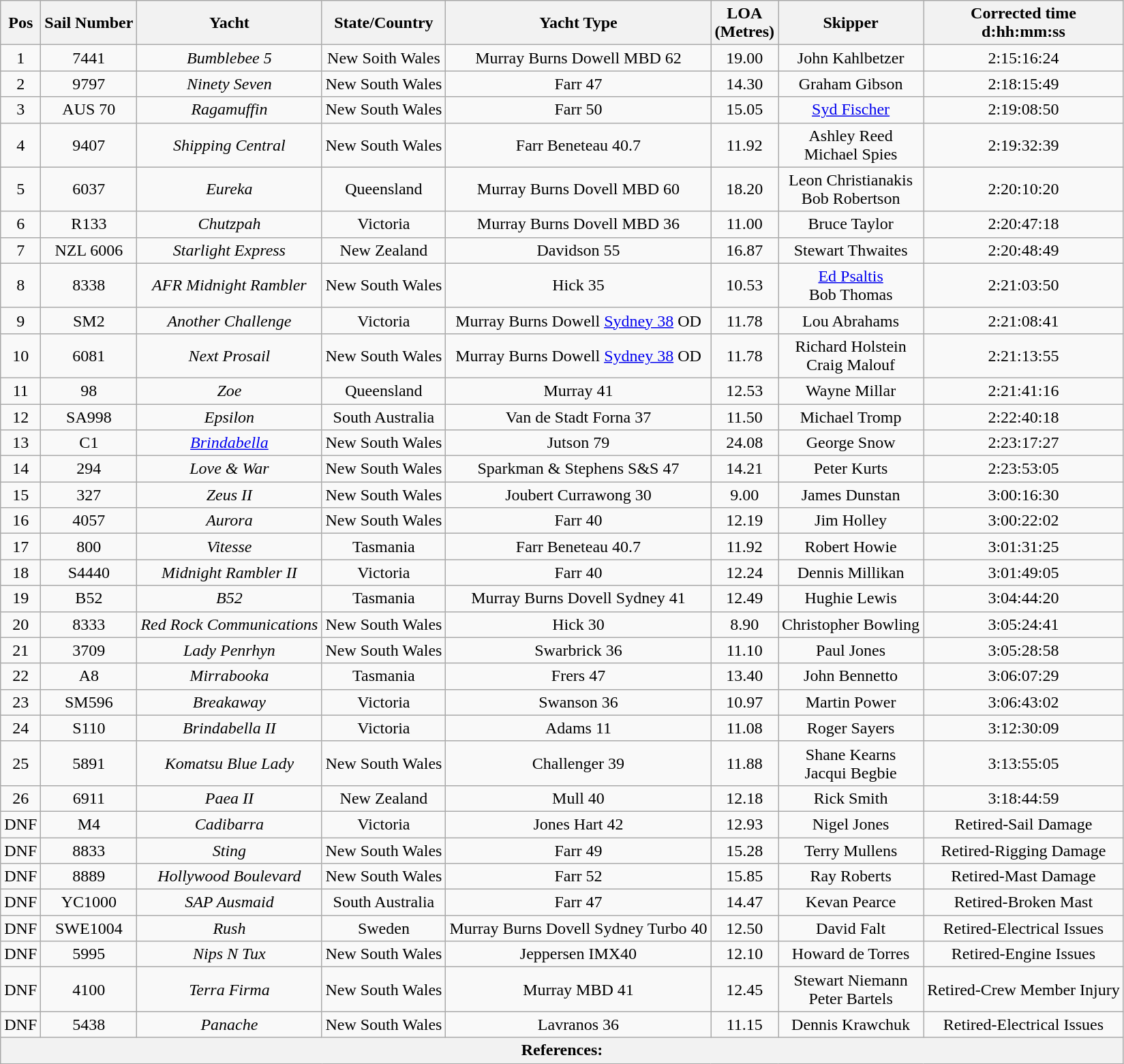<table class="wikitable sortable" style="text-align: center;" "font-size: 100%;">
<tr>
<th>Pos</th>
<th>Sail Number</th>
<th>Yacht</th>
<th>State/Country</th>
<th>Yacht Type</th>
<th>LOA <br>(Metres)</th>
<th>Skipper</th>
<th>Corrected time <br>d:hh:mm:ss</th>
</tr>
<tr>
<td>1</td>
<td>7441</td>
<td><em>Bumblebee 5</em></td>
<td> New Soith Wales</td>
<td>Murray Burns Dowell MBD 62</td>
<td>19.00</td>
<td>John Kahlbetzer</td>
<td>2:15:16:24</td>
</tr>
<tr>
<td>2</td>
<td>9797</td>
<td><em>Ninety Seven</em></td>
<td> New South Wales</td>
<td>Farr 47</td>
<td>14.30</td>
<td>Graham Gibson</td>
<td>2:18:15:49</td>
</tr>
<tr>
<td>3</td>
<td>AUS 70</td>
<td><em>Ragamuffin</em></td>
<td> New South Wales</td>
<td>Farr 50</td>
<td>15.05</td>
<td><a href='#'>Syd Fischer</a></td>
<td>2:19:08:50</td>
</tr>
<tr>
<td>4</td>
<td>9407</td>
<td><em>Shipping Central</em></td>
<td> New South Wales</td>
<td>Farr Beneteau 40.7</td>
<td>11.92</td>
<td>Ashley Reed <br> Michael Spies</td>
<td>2:19:32:39</td>
</tr>
<tr>
<td>5</td>
<td>6037</td>
<td><em>Eureka</em></td>
<td> Queensland</td>
<td>Murray Burns Dovell MBD 60</td>
<td>18.20</td>
<td>Leon Christianakis <br> Bob Robertson</td>
<td>2:20:10:20</td>
</tr>
<tr>
<td>6</td>
<td>R133</td>
<td><em>Chutzpah</em></td>
<td> Victoria</td>
<td>Murray Burns Dovell MBD 36</td>
<td>11.00</td>
<td>Bruce Taylor</td>
<td>2:20:47:18</td>
</tr>
<tr>
<td>7</td>
<td>NZL 6006</td>
<td><em>Starlight Express</em></td>
<td> New Zealand</td>
<td>Davidson 55</td>
<td>16.87</td>
<td>Stewart Thwaites</td>
<td>2:20:48:49</td>
</tr>
<tr>
<td>8</td>
<td>8338</td>
<td><em>AFR Midnight Rambler</em></td>
<td> New South Wales</td>
<td>Hick 35</td>
<td>10.53</td>
<td><a href='#'>Ed Psaltis</a> <br> Bob Thomas</td>
<td>2:21:03:50</td>
</tr>
<tr>
<td>9</td>
<td>SM2</td>
<td><em>Another Challenge</em></td>
<td> Victoria</td>
<td>Murray Burns Dowell <a href='#'>Sydney 38</a> OD</td>
<td>11.78</td>
<td>Lou Abrahams</td>
<td>2:21:08:41</td>
</tr>
<tr>
<td>10</td>
<td>6081</td>
<td><em>Next Prosail</em></td>
<td> New South Wales</td>
<td>Murray Burns Dowell <a href='#'>Sydney 38</a> OD</td>
<td>11.78</td>
<td>Richard Holstein <br> Craig Malouf</td>
<td>2:21:13:55</td>
</tr>
<tr>
<td>11</td>
<td>98</td>
<td><em>Zoe</em></td>
<td> Queensland</td>
<td>Murray 41</td>
<td>12.53</td>
<td>Wayne Millar</td>
<td>2:21:41:16</td>
</tr>
<tr>
<td>12</td>
<td>SA998</td>
<td><em>Epsilon</em></td>
<td> South Australia</td>
<td>Van de Stadt Forna 37</td>
<td>11.50</td>
<td>Michael Tromp</td>
<td>2:22:40:18</td>
</tr>
<tr>
<td>13</td>
<td>C1</td>
<td><em><a href='#'>Brindabella</a></em></td>
<td> New South Wales</td>
<td>Jutson 79</td>
<td>24.08</td>
<td>George Snow</td>
<td>2:23:17:27</td>
</tr>
<tr>
<td>14</td>
<td>294</td>
<td><em>Love & War</em></td>
<td> New South Wales</td>
<td>Sparkman & Stephens S&S 47</td>
<td>14.21</td>
<td>Peter Kurts</td>
<td>2:23:53:05</td>
</tr>
<tr>
<td>15</td>
<td>327</td>
<td><em>Zeus II</em></td>
<td> New South Wales</td>
<td>Joubert Currawong 30</td>
<td>9.00</td>
<td>James Dunstan</td>
<td>3:00:16:30</td>
</tr>
<tr>
<td>16</td>
<td>4057</td>
<td><em>Aurora</em></td>
<td> New South Wales</td>
<td>Farr 40</td>
<td>12.19</td>
<td>Jim Holley</td>
<td>3:00:22:02</td>
</tr>
<tr>
<td>17</td>
<td>800</td>
<td><em>Vitesse</em></td>
<td> Tasmania</td>
<td>Farr Beneteau 40.7</td>
<td>11.92</td>
<td>Robert Howie</td>
<td>3:01:31:25</td>
</tr>
<tr>
<td>18</td>
<td>S4440</td>
<td><em>Midnight Rambler II</em></td>
<td> Victoria</td>
<td>Farr 40</td>
<td>12.24</td>
<td>Dennis Millikan</td>
<td>3:01:49:05</td>
</tr>
<tr>
<td>19</td>
<td>B52</td>
<td><em>B52</em></td>
<td> Tasmania</td>
<td>Murray Burns Dovell Sydney 41</td>
<td>12.49</td>
<td>Hughie Lewis</td>
<td>3:04:44:20</td>
</tr>
<tr>
<td>20</td>
<td>8333</td>
<td><em>Red Rock Communications</em></td>
<td> New South Wales</td>
<td>Hick 30</td>
<td>8.90</td>
<td>Christopher Bowling</td>
<td>3:05:24:41</td>
</tr>
<tr>
<td>21</td>
<td>3709</td>
<td><em>Lady Penrhyn</em></td>
<td> New South Wales</td>
<td>Swarbrick 36</td>
<td>11.10</td>
<td>Paul Jones</td>
<td>3:05:28:58</td>
</tr>
<tr>
<td>22</td>
<td>A8</td>
<td><em>Mirrabooka</em></td>
<td> Tasmania</td>
<td>Frers 47</td>
<td>13.40</td>
<td>John Bennetto</td>
<td>3:06:07:29</td>
</tr>
<tr>
<td>23</td>
<td>SM596</td>
<td><em>Breakaway</em></td>
<td> Victoria</td>
<td>Swanson 36</td>
<td>10.97</td>
<td>Martin Power</td>
<td>3:06:43:02</td>
</tr>
<tr>
<td>24</td>
<td>S110</td>
<td><em>Brindabella II</em></td>
<td> Victoria</td>
<td>Adams 11</td>
<td>11.08</td>
<td>Roger Sayers</td>
<td>3:12:30:09</td>
</tr>
<tr>
<td>25</td>
<td>5891</td>
<td><em>Komatsu Blue Lady</em></td>
<td> New South Wales</td>
<td>Challenger 39</td>
<td>11.88</td>
<td>Shane Kearns <br> Jacqui Begbie</td>
<td>3:13:55:05</td>
</tr>
<tr>
<td>26</td>
<td>6911</td>
<td><em>Paea II</em></td>
<td> New Zealand</td>
<td>Mull 40</td>
<td>12.18</td>
<td>Rick Smith</td>
<td>3:18:44:59</td>
</tr>
<tr>
<td>DNF</td>
<td>M4</td>
<td><em>Cadibarra</em></td>
<td> Victoria</td>
<td>Jones Hart 42</td>
<td>12.93</td>
<td>Nigel Jones</td>
<td>Retired-Sail Damage</td>
</tr>
<tr>
<td>DNF</td>
<td>8833</td>
<td><em>Sting</em></td>
<td> New South Wales</td>
<td>Farr 49</td>
<td>15.28</td>
<td>Terry Mullens</td>
<td>Retired-Rigging Damage</td>
</tr>
<tr>
<td>DNF</td>
<td>8889</td>
<td><em>Hollywood Boulevard</em></td>
<td> New South Wales</td>
<td>Farr 52</td>
<td>15.85</td>
<td>Ray Roberts</td>
<td>Retired-Mast Damage</td>
</tr>
<tr>
<td>DNF</td>
<td>YC1000</td>
<td><em>SAP Ausmaid</em></td>
<td> South Australia</td>
<td>Farr 47</td>
<td>14.47</td>
<td>Kevan Pearce</td>
<td>Retired-Broken Mast</td>
</tr>
<tr>
<td>DNF</td>
<td>SWE1004</td>
<td><em>Rush</em></td>
<td> Sweden</td>
<td>Murray Burns Dovell Sydney Turbo 40</td>
<td>12.50</td>
<td>David Falt</td>
<td>Retired-Electrical Issues</td>
</tr>
<tr>
<td>DNF</td>
<td>5995</td>
<td><em>Nips N Tux</em></td>
<td> New South Wales</td>
<td>Jeppersen IMX40</td>
<td>12.10</td>
<td>Howard de Torres</td>
<td>Retired-Engine Issues</td>
</tr>
<tr>
<td>DNF</td>
<td>4100</td>
<td><em>Terra Firma</em></td>
<td> New South Wales</td>
<td>Murray MBD 41</td>
<td>12.45</td>
<td>Stewart Niemann <br> Peter Bartels</td>
<td>Retired-Crew Member Injury</td>
</tr>
<tr>
<td>DNF</td>
<td>5438</td>
<td><em>Panache</em></td>
<td> New South Wales</td>
<td>Lavranos 36</td>
<td>11.15</td>
<td>Dennis Krawchuk</td>
<td>Retired-Electrical Issues</td>
</tr>
<tr>
<th colspan=8>References:</th>
</tr>
</table>
